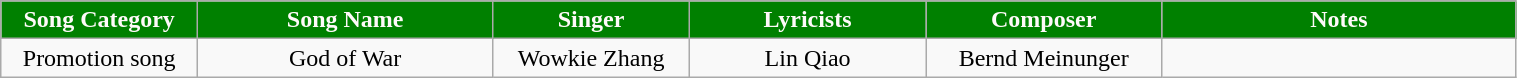<table class="wikitable" style="text-align:center;width:80%">
<tr style="width:100%; background:green; color:snow">
<td style="width:10%"><strong>Song Category</strong></td>
<td style="width:15%"><strong>Song Name</strong></td>
<td style="width:10%"><strong>Singer</strong></td>
<td style="width:12%"><strong>Lyricists</strong></td>
<td style="width:12%"><strong>Composer</strong></td>
<td style="width:18%"><strong>Notes</strong></td>
</tr>
<tr>
<td>Promotion song</td>
<td>God of War</td>
<td>Wowkie Zhang</td>
<td>Lin Qiao</td>
<td>Bernd Meinunger</td>
<td></td>
</tr>
</table>
